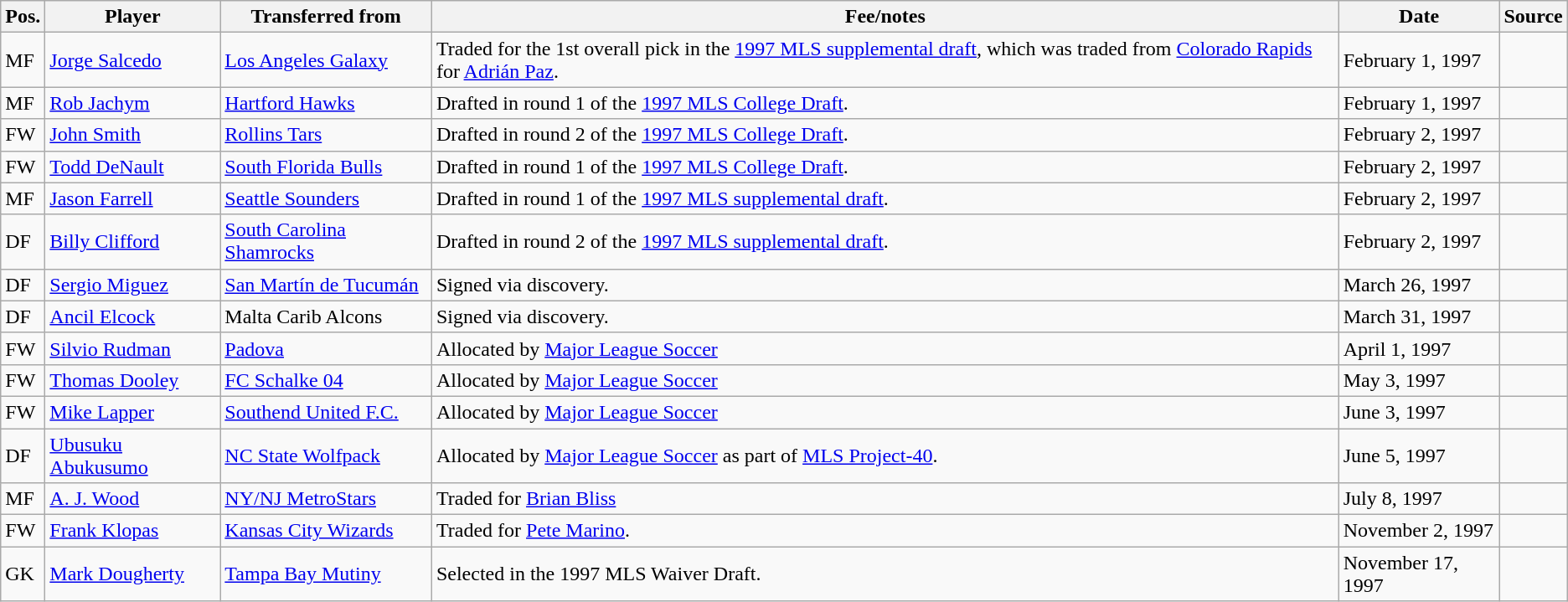<table class="wikitable sortable" style="text-align: left">
<tr>
<th><strong>Pos.</strong></th>
<th><strong>Player</strong></th>
<th><strong>Transferred from</strong></th>
<th><strong>Fee/notes</strong></th>
<th><strong>Date</strong></th>
<th><strong>Source</strong></th>
</tr>
<tr>
<td>MF</td>
<td> <a href='#'>Jorge Salcedo</a></td>
<td> <a href='#'>Los Angeles Galaxy</a></td>
<td>Traded for the 1st overall pick in the <a href='#'>1997 MLS supplemental draft</a>, which was traded from <a href='#'>Colorado Rapids</a> for <a href='#'>Adrián Paz</a>.</td>
<td>February 1, 1997</td>
<td align=center></td>
</tr>
<tr>
<td>MF</td>
<td> <a href='#'>Rob Jachym</a></td>
<td> <a href='#'>Hartford Hawks</a></td>
<td>Drafted in round 1 of the <a href='#'>1997 MLS College Draft</a>.</td>
<td>February 1, 1997</td>
<td align=center></td>
</tr>
<tr>
<td>FW</td>
<td> <a href='#'>John Smith</a></td>
<td> <a href='#'>Rollins Tars</a></td>
<td>Drafted in round 2 of the <a href='#'>1997 MLS College Draft</a>.</td>
<td>February 2, 1997</td>
<td align=center></td>
</tr>
<tr>
<td>FW</td>
<td> <a href='#'>Todd DeNault</a></td>
<td> <a href='#'>South Florida Bulls</a></td>
<td>Drafted in round 1 of the <a href='#'>1997 MLS College Draft</a>.</td>
<td>February 2, 1997</td>
<td align=center></td>
</tr>
<tr>
<td>MF</td>
<td> <a href='#'>Jason Farrell</a></td>
<td> <a href='#'>Seattle Sounders</a></td>
<td>Drafted in round 1 of the <a href='#'>1997 MLS supplemental draft</a>.</td>
<td>February 2, 1997</td>
<td align=center></td>
</tr>
<tr>
<td>DF</td>
<td> <a href='#'>Billy Clifford</a></td>
<td> <a href='#'>South Carolina Shamrocks</a></td>
<td>Drafted in round 2 of the <a href='#'>1997 MLS supplemental draft</a>.</td>
<td>February 2, 1997</td>
<td align=center></td>
</tr>
<tr>
<td>DF</td>
<td> <a href='#'>Sergio Miguez</a></td>
<td> <a href='#'>San Martín de Tucumán</a></td>
<td>Signed via discovery.</td>
<td>March 26, 1997</td>
<td align=center></td>
</tr>
<tr>
<td>DF</td>
<td> <a href='#'>Ancil Elcock</a></td>
<td> Malta Carib Alcons</td>
<td>Signed via discovery.</td>
<td>March 31, 1997</td>
<td align=center></td>
</tr>
<tr>
<td>FW</td>
<td> <a href='#'>Silvio Rudman</a></td>
<td> <a href='#'>Padova</a></td>
<td>Allocated by <a href='#'>Major League Soccer</a></td>
<td>April 1, 1997</td>
<td align=center></td>
</tr>
<tr>
<td>FW</td>
<td> <a href='#'>Thomas Dooley</a></td>
<td> <a href='#'>FC Schalke 04</a></td>
<td>Allocated by <a href='#'>Major League Soccer</a></td>
<td>May 3, 1997</td>
<td align=center></td>
</tr>
<tr>
<td>FW</td>
<td> <a href='#'>Mike Lapper</a></td>
<td> <a href='#'>Southend United F.C.</a></td>
<td>Allocated by <a href='#'>Major League Soccer</a></td>
<td>June 3, 1997</td>
<td align=center></td>
</tr>
<tr>
<td>DF</td>
<td> <a href='#'>Ubusuku Abukusumo</a></td>
<td> <a href='#'>NC State Wolfpack</a></td>
<td>Allocated by <a href='#'>Major League Soccer</a> as part of <a href='#'>MLS Project-40</a>.</td>
<td>June 5, 1997</td>
<td align=center></td>
</tr>
<tr>
<td>MF</td>
<td> <a href='#'>A. J. Wood</a></td>
<td> <a href='#'>NY/NJ MetroStars</a></td>
<td>Traded for <a href='#'>Brian Bliss</a></td>
<td>July 8, 1997</td>
<td align=center></td>
</tr>
<tr>
<td>FW</td>
<td> <a href='#'>Frank Klopas</a></td>
<td> <a href='#'>Kansas City Wizards</a></td>
<td>Traded for <a href='#'>Pete Marino</a>.</td>
<td>November 2, 1997</td>
<td align=center></td>
</tr>
<tr>
<td>GK</td>
<td> <a href='#'>Mark Dougherty</a></td>
<td> <a href='#'>Tampa Bay Mutiny</a></td>
<td>Selected in the 1997 MLS Waiver Draft.</td>
<td>November 17, 1997</td>
<td align=center></td>
</tr>
</table>
